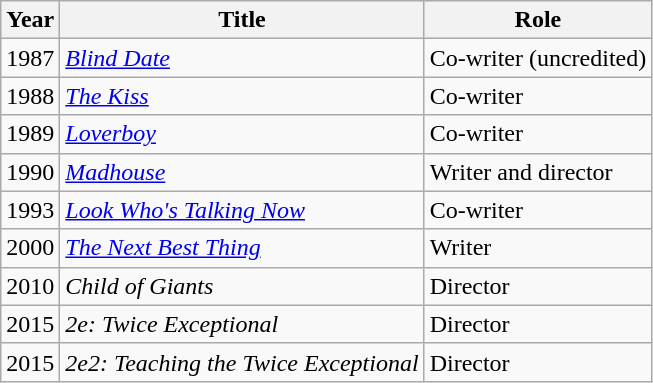<table class="wikitable">
<tr>
<th>Year</th>
<th>Title</th>
<th>Role</th>
</tr>
<tr>
<td>1987</td>
<td><em><a href='#'>Blind Date</a></em></td>
<td>Co-writer (uncredited)</td>
</tr>
<tr>
<td>1988</td>
<td><em><a href='#'>The Kiss</a></em></td>
<td>Co-writer</td>
</tr>
<tr>
<td>1989</td>
<td><em><a href='#'>Loverboy</a></em></td>
<td>Co-writer</td>
</tr>
<tr>
<td>1990</td>
<td><em><a href='#'>Madhouse</a></em></td>
<td>Writer and director</td>
</tr>
<tr>
<td>1993</td>
<td><em><a href='#'>Look Who's Talking Now</a></em></td>
<td>Co-writer</td>
</tr>
<tr>
<td>2000</td>
<td><em><a href='#'>The Next Best Thing</a></em></td>
<td>Writer</td>
</tr>
<tr>
<td>2010</td>
<td><em>Child of Giants</em></td>
<td>Director</td>
</tr>
<tr>
<td>2015</td>
<td><em>2e: Twice Exceptional</em></td>
<td>Director</td>
</tr>
<tr>
<td>2015</td>
<td><em>2e2: Teaching the Twice Exceptional</em></td>
<td>Director</td>
</tr>
</table>
